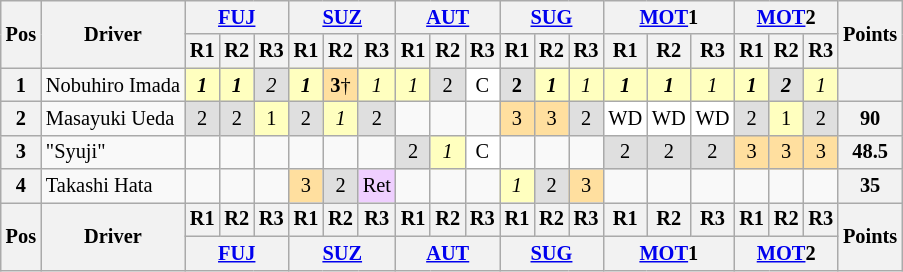<table class="wikitable" style="font-size:85%; text-align:center">
<tr>
<th rowspan="2" valign="middle">Pos</th>
<th rowspan="2" valign="middle">Driver</th>
<th colspan="3"><a href='#'>FUJ</a></th>
<th colspan="3"><a href='#'>SUZ</a></th>
<th colspan="3"><a href='#'>AUT</a></th>
<th colspan="3"><a href='#'>SUG</a></th>
<th colspan="3"><a href='#'>MOT</a>1</th>
<th colspan="3"><a href='#'>MOT</a>2</th>
<th rowspan="2" valign="middle">Points</th>
</tr>
<tr>
<th>R1</th>
<th>R2</th>
<th>R3</th>
<th>R1</th>
<th>R2</th>
<th>R3</th>
<th>R1</th>
<th>R2</th>
<th>R3</th>
<th>R1</th>
<th>R2</th>
<th>R3</th>
<th>R1</th>
<th>R2</th>
<th>R3</th>
<th>R1</th>
<th>R2</th>
<th>R3</th>
</tr>
<tr>
<th>1</th>
<td align = "left"> Nobuhiro Imada</td>
<td bgcolor="#FFFFBF"><strong><em>1</em></strong></td>
<td bgcolor="#FFFFBF"><strong><em>1</em></strong></td>
<td bgcolor="#DFDFDF"><em>2</em></td>
<td bgcolor="#FFFFBF"><strong><em>1</em></strong></td>
<td bgcolor="#FFDF9F"><strong>3</strong>†</td>
<td bgcolor="#FFFFBF"><em>1</em></td>
<td bgcolor="#FFFFBF"><em>1</em></td>
<td bgcolor="#DFDFDF">2</td>
<td bgcolor="#FFFFFF">C</td>
<td bgcolor="#DFDFDF"><strong>2</strong></td>
<td bgcolor="#FFFFBF"><strong><em>1</em></strong></td>
<td bgcolor="#FFFFBF"><em>1</em></td>
<td bgcolor="#FFFFBF"><strong><em>1</em></strong></td>
<td bgcolor="#FFFFBF"><strong><em>1</em></strong></td>
<td bgcolor="#FFFFBF"><em>1</em></td>
<td bgcolor="#FFFFBF"><strong><em>1</em></strong></td>
<td bgcolor="#DFDFDF"><strong><em>2</em></strong></td>
<td bgcolor="#FFFFBF"><em>1</em></td>
<th></th>
</tr>
<tr>
<th>2</th>
<td align = "left"> Masayuki Ueda</td>
<td bgcolor="#DFDFDF">2</td>
<td bgcolor="#DFDFDF">2</td>
<td bgcolor="#FFFFBF">1</td>
<td bgcolor="#DFDFDF">2</td>
<td bgcolor="#FFFFBF"><em>1</em></td>
<td bgcolor="#DFDFDF">2</td>
<td></td>
<td></td>
<td></td>
<td bgcolor="#FFDF9F">3</td>
<td bgcolor="#FFDF9F">3</td>
<td bgcolor="#DFDFDF">2</td>
<td bgcolor="#FFFFFF">WD</td>
<td bgcolor="#FFFFFF">WD</td>
<td bgcolor="#FFFFFF">WD</td>
<td bgcolor="#DFDFDF">2</td>
<td bgcolor="#FFFFBF">1</td>
<td bgcolor="#DFDFDF">2</td>
<th>90</th>
</tr>
<tr>
<th>3</th>
<td align="left"> "Syuji"</td>
<td></td>
<td></td>
<td></td>
<td></td>
<td></td>
<td></td>
<td bgcolor="#DFDFDF">2</td>
<td bgcolor="#FFFFBF"><em>1</em></td>
<td bgcolor="#FFFFFF">C</td>
<td></td>
<td></td>
<td></td>
<td bgcolor="#DFDFDF">2</td>
<td bgcolor="#DFDFDF">2</td>
<td bgcolor="#DFDFDF">2</td>
<td bgcolor="#FFDF9F">3</td>
<td bgcolor="#FFDF9F">3</td>
<td bgcolor="#FFDF9F">3</td>
<th>48.5</th>
</tr>
<tr>
<th>4</th>
<td align="left"> Takashi Hata</td>
<td></td>
<td></td>
<td></td>
<td bgcolor="#FFDF9F">3</td>
<td bgcolor="#DFDFDF">2</td>
<td bgcolor="#EFCFFF">Ret</td>
<td></td>
<td></td>
<td></td>
<td bgcolor="#FFFFBF"><em>1</em></td>
<td bgcolor="#DFDFDF">2</td>
<td bgcolor="#FFDF9F">3</td>
<td></td>
<td></td>
<td></td>
<td></td>
<td></td>
<td></td>
<th>35</th>
</tr>
<tr>
<th rowspan="2">Pos</th>
<th rowspan="2">Driver</th>
<th>R1</th>
<th>R2</th>
<th>R3</th>
<th>R1</th>
<th>R2</th>
<th>R3</th>
<th>R1</th>
<th>R2</th>
<th>R3</th>
<th>R1</th>
<th>R2</th>
<th>R3</th>
<th>R1</th>
<th>R2</th>
<th>R3</th>
<th>R1</th>
<th>R2</th>
<th>R3</th>
<th rowspan="2">Points</th>
</tr>
<tr>
<th colspan="3"><a href='#'>FUJ</a></th>
<th colspan="3"><a href='#'>SUZ</a></th>
<th colspan="3"><a href='#'>AUT</a></th>
<th colspan="3"><a href='#'>SUG</a></th>
<th colspan="3"><a href='#'>MOT</a>1</th>
<th colspan="3"><a href='#'>MOT</a>2</th>
</tr>
</table>
